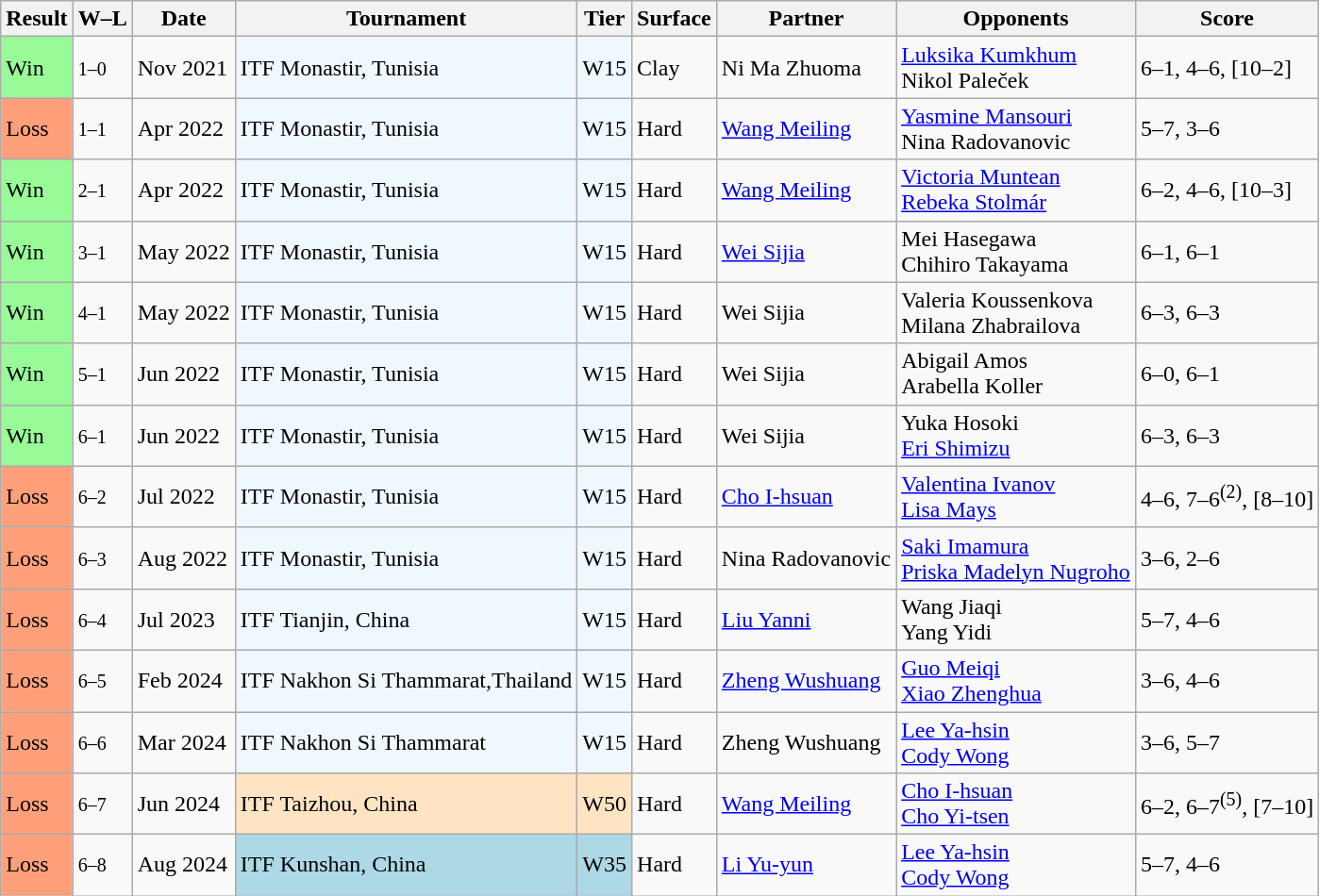<table class="sortable wikitable">
<tr>
<th>Result</th>
<th class="unsortable">W–L</th>
<th>Date</th>
<th>Tournament</th>
<th>Tier</th>
<th>Surface</th>
<th>Partner</th>
<th>Opponents</th>
<th class="unsortable">Score</th>
</tr>
<tr>
<td style="background:#98fb98;">Win</td>
<td><small>1–0</small></td>
<td>Nov 2021</td>
<td style="background:#f0f8ff;">ITF Monastir, Tunisia</td>
<td style="background:#f0f8ff;">W15</td>
<td>Clay</td>
<td> Ni Ma Zhuoma</td>
<td> <a href='#'>Luksika Kumkhum</a> <br>  Nikol Paleček</td>
<td>6–1, 4–6, [10–2]</td>
</tr>
<tr>
<td style="background:#ffa07a;">Loss</td>
<td><small>1–1</small></td>
<td>Apr 2022</td>
<td bgcolor=#f0f8ff>ITF Monastir, Tunisia</td>
<td bgcolor=#f0f8ff>W15</td>
<td>Hard</td>
<td> <a href='#'>Wang Meiling</a></td>
<td> <a href='#'>Yasmine Mansouri</a> <br>  Nina Radovanovic</td>
<td>5–7, 3–6</td>
</tr>
<tr>
<td bgcolor="98FB98">Win</td>
<td><small>2–1</small></td>
<td>Apr 2022</td>
<td bgcolor="#f0f8ff">ITF Monastir, Tunisia</td>
<td bgcolor="#f0f8ff">W15</td>
<td>Hard</td>
<td> <a href='#'>Wang Meiling</a></td>
<td> <a href='#'>Victoria Muntean</a> <br>  <a href='#'>Rebeka Stolmár</a></td>
<td>6–2, 4–6, [10–3]</td>
</tr>
<tr>
<td style="background:#98fb98;">Win</td>
<td><small>3–1</small></td>
<td>May 2022</td>
<td style="background:#f0f8ff;">ITF Monastir, Tunisia</td>
<td style="background:#f0f8ff;">W15</td>
<td>Hard</td>
<td> <a href='#'>Wei Sijia</a></td>
<td> Mei Hasegawa <br>  Chihiro Takayama</td>
<td>6–1, 6–1</td>
</tr>
<tr>
<td style="background:#98fb98;">Win</td>
<td><small>4–1</small></td>
<td>May 2022</td>
<td style="background:#f0f8ff;">ITF Monastir, Tunisia</td>
<td style="background:#f0f8ff;">W15</td>
<td>Hard</td>
<td> Wei Sijia</td>
<td> Valeria Koussenkova <br>  Milana Zhabrailova</td>
<td>6–3, 6–3</td>
</tr>
<tr>
<td style="background:#98fb98;">Win</td>
<td><small>5–1</small></td>
<td>Jun 2022</td>
<td style="background:#f0f8ff;">ITF Monastir, Tunisia</td>
<td style="background:#f0f8ff;">W15</td>
<td>Hard</td>
<td> Wei Sijia</td>
<td> Abigail Amos <br>  Arabella Koller</td>
<td>6–0, 6–1</td>
</tr>
<tr>
<td style="background:#98fb98;">Win</td>
<td><small>6–1</small></td>
<td>Jun 2022</td>
<td style="background:#f0f8ff;">ITF Monastir, Tunisia</td>
<td style="background:#f0f8ff;">W15</td>
<td>Hard</td>
<td> Wei Sijia</td>
<td> Yuka Hosoki <br>  <a href='#'>Eri Shimizu</a></td>
<td>6–3, 6–3</td>
</tr>
<tr>
<td style="background:#ffa07a;">Loss</td>
<td><small>6–2</small></td>
<td>Jul 2022</td>
<td bgcolor=f0f8ff>ITF Monastir, Tunisia</td>
<td bgcolor=f0f8ff>W15</td>
<td>Hard</td>
<td> <a href='#'>Cho I-hsuan</a></td>
<td> <a href='#'>Valentina Ivanov</a> <br>  <a href='#'>Lisa Mays</a></td>
<td>4–6, 7–6<sup>(2)</sup>, [8–10]</td>
</tr>
<tr>
<td style="background:#ffa07a;">Loss</td>
<td><small>6–3</small></td>
<td>Aug 2022</td>
<td bgcolor=f0f8ff>ITF Monastir, Tunisia</td>
<td bgcolor=f0f8ff>W15</td>
<td>Hard</td>
<td> Nina Radovanovic</td>
<td> <a href='#'>Saki Imamura</a> <br>  <a href='#'>Priska Madelyn Nugroho</a></td>
<td>3–6, 2–6</td>
</tr>
<tr>
<td style="background:#ffa07a;">Loss</td>
<td><small>6–4</small></td>
<td>Jul 2023</td>
<td bgcolor=f0f8ff>ITF Tianjin, China</td>
<td bgcolor=f0f8ff>W15</td>
<td>Hard</td>
<td> <a href='#'>Liu Yanni</a></td>
<td> Wang Jiaqi <br>  Yang Yidi</td>
<td>5–7, 4–6</td>
</tr>
<tr>
<td style="background:#ffa07a;">Loss</td>
<td><small>6–5</small></td>
<td>Feb 2024</td>
<td style="background:#f0f8ff;">ITF Nakhon Si Thammarat,Thailand</td>
<td style="background:#f0f8ff;">W15</td>
<td>Hard</td>
<td> <a href='#'>Zheng Wushuang</a></td>
<td> <a href='#'>Guo Meiqi</a> <br>  <a href='#'>Xiao Zhenghua</a></td>
<td>3–6, 4–6</td>
</tr>
<tr>
<td style="background:#ffa07a;">Loss</td>
<td><small>6–6</small></td>
<td>Mar 2024</td>
<td style="background:#f0f8ff;">ITF Nakhon Si Thammarat</td>
<td style="background:#f0f8ff;">W15</td>
<td>Hard</td>
<td> Zheng Wushuang</td>
<td> <a href='#'>Lee Ya-hsin</a> <br>  <a href='#'>Cody Wong</a></td>
<td>3–6, 5–7</td>
</tr>
<tr>
<td bgcolor="FFA07A">Loss</td>
<td><small>6–7</small></td>
<td>Jun 2024</td>
<td style="background:#ffe4c4;">ITF Taizhou, China</td>
<td style="background:#ffe4c4;">W50</td>
<td>Hard</td>
<td> <a href='#'>Wang Meiling</a></td>
<td> <a href='#'>Cho I-hsuan</a> <br>  <a href='#'>Cho Yi-tsen</a></td>
<td>6–2, 6–7<sup>(5)</sup>, [7–10]</td>
</tr>
<tr>
<td style="background:#ffa07a;">Loss</td>
<td><small>6–8</small></td>
<td>Aug 2024</td>
<td style="background:lightblue;">ITF Kunshan, China</td>
<td style="background:lightblue;">W35</td>
<td>Hard</td>
<td> <a href='#'>Li Yu-yun</a></td>
<td> <a href='#'>Lee Ya-hsin</a> <br>  <a href='#'>Cody Wong</a></td>
<td>5–7, 4–6</td>
</tr>
</table>
